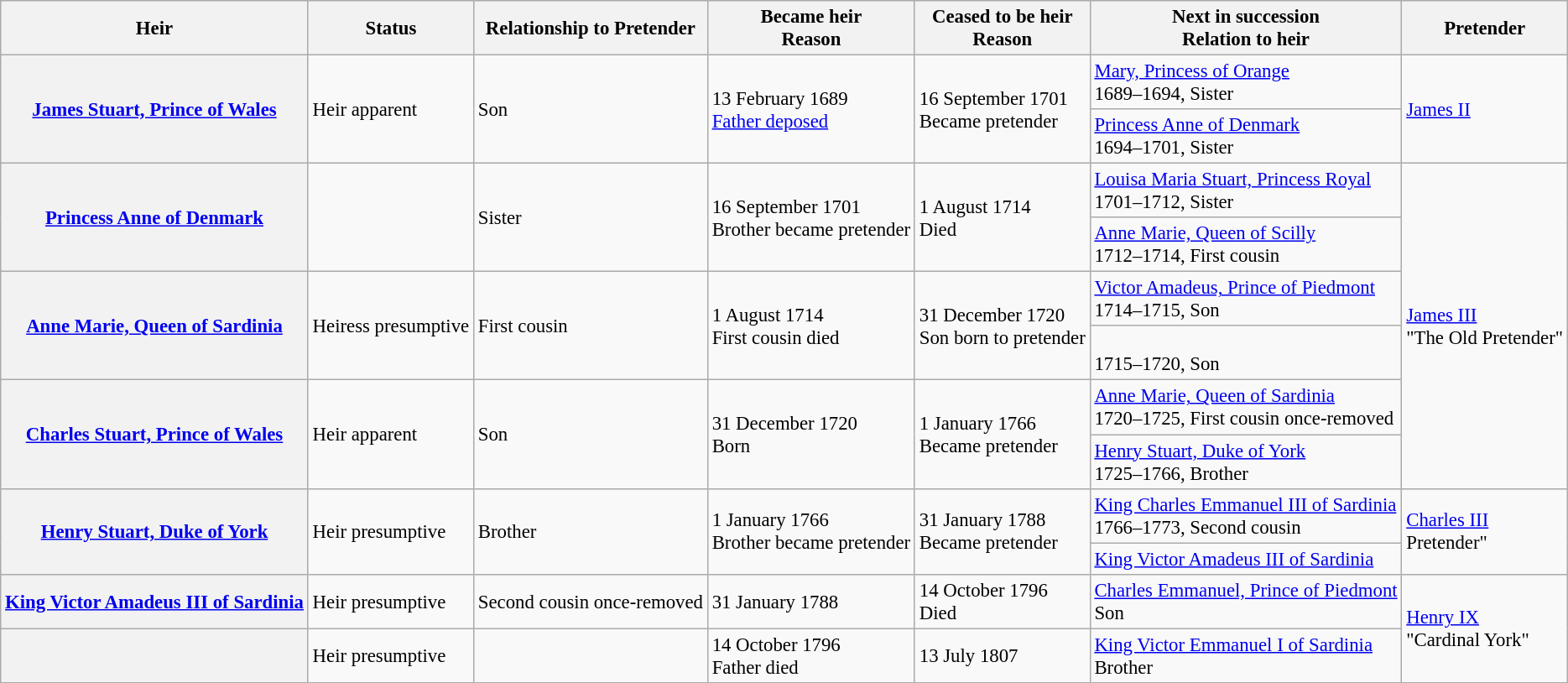<table class="wikitable" style="font-size:95%">
<tr>
<th>Heir</th>
<th>Status</th>
<th>Relationship to Pretender</th>
<th>Became heir<br>Reason</th>
<th>Ceased to be heir<br>Reason</th>
<th>Next in succession<br>Relation to heir</th>
<th>Pretender</th>
</tr>
<tr>
<th rowspan=2><a href='#'>James Stuart, Prince of Wales</a></th>
<td rowspan=2>Heir apparent</td>
<td rowspan=2>Son</td>
<td rowspan=2>13 February 1689<br><a href='#'>Father deposed</a></td>
<td rowspan=2>16 September 1701<br>Became pretender</td>
<td><a href='#'>Mary, Princess of Orange</a><br>1689–1694, Sister</td>
<td rowspan=2><a href='#'>James II</a></td>
</tr>
<tr>
<td><a href='#'>Princess Anne of Denmark</a><br>1694–1701, Sister</td>
</tr>
<tr>
<th rowspan=2><a href='#'>Princess Anne of Denmark</a></th>
<td rowspan=2></td>
<td rowspan=2>Sister</td>
<td rowspan=2>16 September 1701<br>Brother became pretender</td>
<td rowspan=2>1 August 1714<br>Died</td>
<td><a href='#'>Louisa Maria Stuart, Princess Royal</a><br>1701–1712, Sister</td>
<td rowspan=6><a href='#'>James III</a><br>"The Old Pretender"</td>
</tr>
<tr>
<td><a href='#'>Anne Marie, Queen of Scilly</a><br>1712–1714, First cousin</td>
</tr>
<tr>
<th rowspan=2><a href='#'>Anne Marie, Queen of Sardinia</a></th>
<td rowspan=2>Heiress presumptive</td>
<td rowspan=2>First cousin</td>
<td rowspan=2>1 August 1714<br>First cousin died</td>
<td rowspan=2>31 December 1720<br>Son born to pretender</td>
<td><a href='#'>Victor Amadeus, Prince of Piedmont</a><br>1714–1715, Son</td>
</tr>
<tr>
<td><br>1715–1720, Son</td>
</tr>
<tr>
<th rowspan=2><a href='#'>Charles Stuart, Prince of Wales</a></th>
<td rowspan=2>Heir apparent</td>
<td rowspan=2>Son</td>
<td rowspan=2>31 December 1720<br>Born</td>
<td rowspan=2>1 January 1766<br>Became pretender</td>
<td><a href='#'>Anne Marie, Queen of Sardinia</a><br>1720–1725, First cousin once-removed</td>
</tr>
<tr>
<td><a href='#'>Henry Stuart, Duke of York</a><br>1725–1766, Brother</td>
</tr>
<tr>
<th rowspan=2><a href='#'>Henry Stuart, Duke of York</a></th>
<td rowspan=2>Heir presumptive</td>
<td rowspan=2>Brother</td>
<td rowspan=2>1 January 1766<br>Brother became pretender</td>
<td rowspan=2>31 January 1788<br>Became pretender</td>
<td><a href='#'>King Charles Emmanuel III of Sardinia</a><br>1766–1773, Second cousin</td>
<td rowspan=2><a href='#'>Charles III</a><br> Pretender"</td>
</tr>
<tr>
<td><a href='#'>King Victor Amadeus III of Sardinia</a><br></td>
</tr>
<tr>
<th><a href='#'>King Victor Amadeus III of Sardinia</a></th>
<td>Heir presumptive</td>
<td>Second cousin once-removed</td>
<td>31 January 1788<br></td>
<td>14 October 1796<br>Died</td>
<td><a href='#'>Charles Emmanuel, Prince of Piedmont</a><br>Son</td>
<td rowspan=2><a href='#'>Henry IX</a><br>"Cardinal York"</td>
</tr>
<tr>
<th></th>
<td>Heir presumptive</td>
<td></td>
<td>14 October 1796<br>Father died</td>
<td>13 July 1807<br></td>
<td><a href='#'>King Victor Emmanuel I of Sardinia</a><br>Brother</td>
</tr>
</table>
